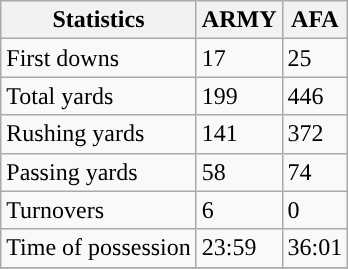<table class="wikitable">
<tr>
<th>Statistics</th>
<th>ARMY</th>
<th>AFA</th>
</tr>
<tr>
<td>First downs</td>
<td>17</td>
<td>25</td>
</tr>
<tr>
<td>Total yards</td>
<td>199</td>
<td>446</td>
</tr>
<tr>
<td>Rushing yards</td>
<td>141</td>
<td>372</td>
</tr>
<tr>
<td>Passing yards</td>
<td>58</td>
<td>74</td>
</tr>
<tr>
<td>Turnovers</td>
<td>6</td>
<td>0</td>
</tr>
<tr>
<td>Time of possession</td>
<td>23:59</td>
<td>36:01</td>
</tr>
<tr>
</tr>
</table>
